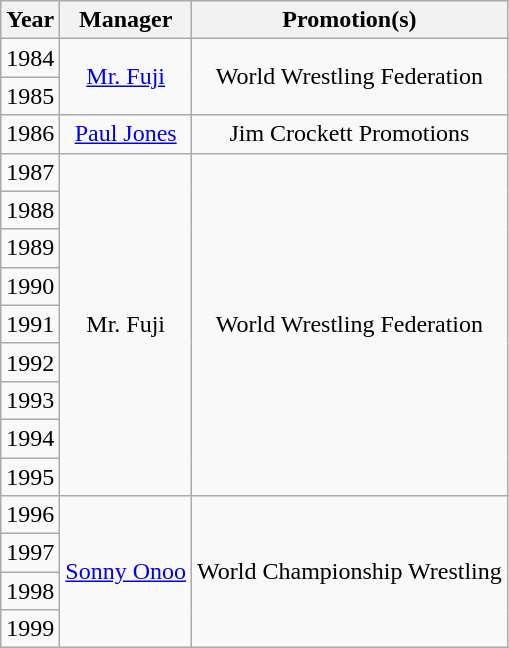<table class="wikitable sortable" style="text-align: center">
<tr>
<th>Year</th>
<th>Manager</th>
<th>Promotion(s)</th>
</tr>
<tr>
<td>1984</td>
<td rowspan=2><a href='#'>Mr. Fuji</a></td>
<td rowspan=2>World Wrestling Federation</td>
</tr>
<tr>
<td>1985</td>
</tr>
<tr>
<td>1986</td>
<td><a href='#'>Paul Jones</a></td>
<td>Jim Crockett Promotions</td>
</tr>
<tr>
<td>1987</td>
<td rowspan=9>Mr. Fuji</td>
<td rowspan=9>World Wrestling Federation</td>
</tr>
<tr>
<td>1988</td>
</tr>
<tr>
<td>1989</td>
</tr>
<tr>
<td>1990</td>
</tr>
<tr>
<td>1991</td>
</tr>
<tr>
<td>1992</td>
</tr>
<tr>
<td>1993</td>
</tr>
<tr>
<td>1994</td>
</tr>
<tr>
<td>1995</td>
</tr>
<tr>
<td>1996</td>
<td rowspan=4><a href='#'>Sonny Onoo</a></td>
<td rowspan=4>World Championship Wrestling</td>
</tr>
<tr>
<td>1997</td>
</tr>
<tr>
<td>1998</td>
</tr>
<tr>
<td>1999</td>
</tr>
</table>
